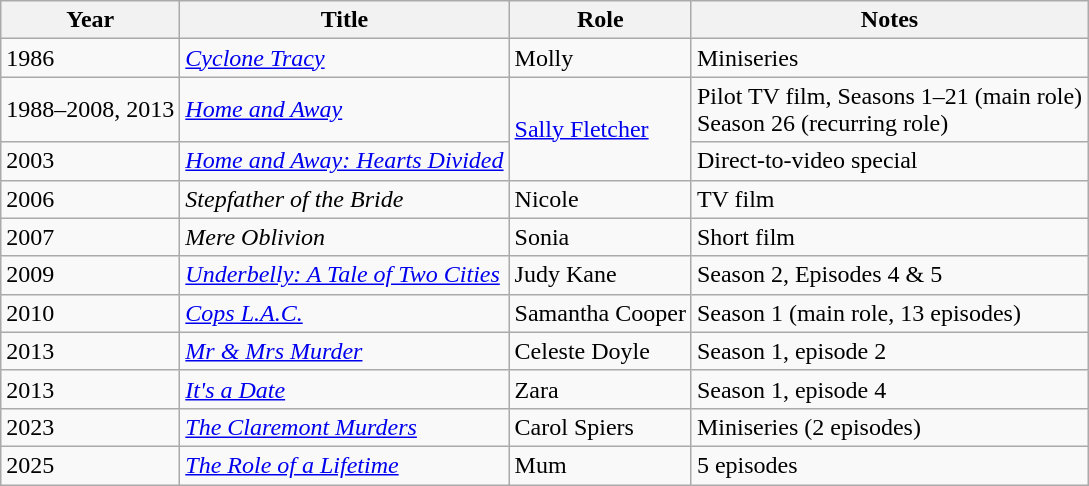<table class="wikitable">
<tr>
<th>Year</th>
<th>Title</th>
<th>Role</th>
<th>Notes</th>
</tr>
<tr>
<td>1986</td>
<td><em><a href='#'>Cyclone Tracy</a></em></td>
<td>Molly</td>
<td>Miniseries</td>
</tr>
<tr>
<td>1988–2008, 2013</td>
<td><em><a href='#'>Home and Away</a></em></td>
<td rowspan="2"><a href='#'>Sally Fletcher</a></td>
<td>Pilot TV film, Seasons 1–21 (main role)<br>Season 26 (recurring role)</td>
</tr>
<tr>
<td>2003</td>
<td><em><a href='#'>Home and Away: Hearts Divided</a></em></td>
<td>Direct-to-video special</td>
</tr>
<tr>
<td>2006</td>
<td><em>Stepfather of the Bride</em></td>
<td>Nicole</td>
<td>TV film</td>
</tr>
<tr>
<td>2007</td>
<td><em>Mere Oblivion</em></td>
<td>Sonia</td>
<td>Short film</td>
</tr>
<tr>
<td>2009</td>
<td><em><a href='#'>Underbelly: A Tale of Two Cities</a></em></td>
<td>Judy Kane</td>
<td>Season 2, Episodes 4 & 5</td>
</tr>
<tr>
<td>2010</td>
<td><em><a href='#'>Cops L.A.C.</a></em></td>
<td>Samantha Cooper</td>
<td>Season 1 (main role, 13 episodes)</td>
</tr>
<tr>
<td>2013</td>
<td><em><a href='#'>Mr & Mrs Murder</a></em></td>
<td>Celeste Doyle</td>
<td>Season 1, episode 2</td>
</tr>
<tr>
<td>2013</td>
<td><em><a href='#'>It's a Date</a></em></td>
<td>Zara</td>
<td>Season 1, episode 4</td>
</tr>
<tr>
<td>2023</td>
<td><em><a href='#'>The Claremont Murders</a></em></td>
<td>Carol Spiers</td>
<td>Miniseries (2 episodes)</td>
</tr>
<tr>
<td>2025</td>
<td><em><a href='#'>The Role of a Lifetime</a></em></td>
<td>Mum</td>
<td>5 episodes</td>
</tr>
</table>
